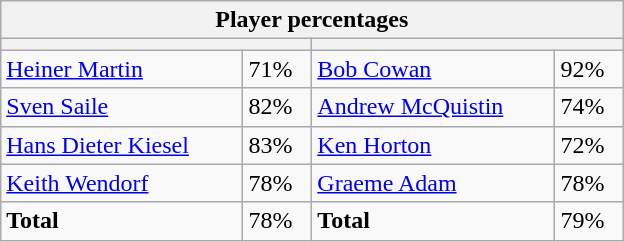<table class="wikitable">
<tr>
<th colspan="4" style="width:400px;">Player percentages</th>
</tr>
<tr>
<th colspan="2" style="width:200px;"></th>
<th colspan="2" style="width:200px;"></th>
</tr>
<tr>
<td><a href='#'>Heiner Martin</a></td>
<td>71%</td>
<td><a href='#'>Bob Cowan</a></td>
<td>92%</td>
</tr>
<tr>
<td><a href='#'>Sven Saile</a></td>
<td>82%</td>
<td><a href='#'>Andrew McQuistin</a></td>
<td>74%</td>
</tr>
<tr>
<td><a href='#'>Hans Dieter Kiesel</a></td>
<td>83%</td>
<td><a href='#'>Ken Horton</a></td>
<td>72%</td>
</tr>
<tr>
<td><a href='#'>Keith Wendorf</a></td>
<td>78%</td>
<td><a href='#'>Graeme Adam</a></td>
<td>78%</td>
</tr>
<tr>
<td><strong>Total</strong></td>
<td>78%</td>
<td><strong>Total</strong></td>
<td>79%</td>
</tr>
</table>
